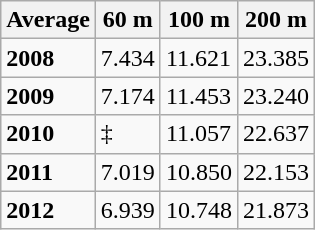<table class="wikitable">
<tr>
<th>Average</th>
<th>60 m</th>
<th>100 m</th>
<th>200 m</th>
</tr>
<tr>
<td><strong>2008</strong></td>
<td>7.434</td>
<td>11.621</td>
<td>23.385</td>
</tr>
<tr>
<td><strong>2009</strong></td>
<td>7.174</td>
<td>11.453</td>
<td>23.240</td>
</tr>
<tr>
<td><strong>2010</strong></td>
<td>‡</td>
<td>11.057</td>
<td>22.637</td>
</tr>
<tr>
<td><strong>2011</strong></td>
<td>7.019</td>
<td>10.850</td>
<td>22.153</td>
</tr>
<tr>
<td><strong>2012</strong></td>
<td>6.939</td>
<td>10.748</td>
<td>21.873</td>
</tr>
</table>
